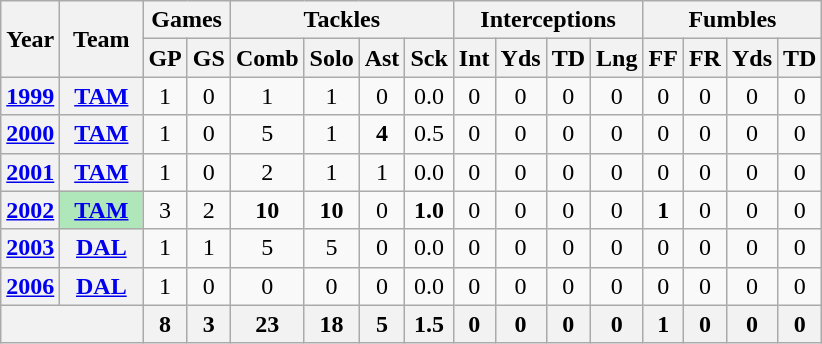<table class="wikitable" style="text-align:center">
<tr>
<th rowspan="2">Year</th>
<th rowspan="2">Team</th>
<th colspan="2">Games</th>
<th colspan="4">Tackles</th>
<th colspan="4">Interceptions</th>
<th colspan="4">Fumbles</th>
</tr>
<tr>
<th>GP</th>
<th>GS</th>
<th>Comb</th>
<th>Solo</th>
<th>Ast</th>
<th>Sck</th>
<th>Int</th>
<th>Yds</th>
<th>TD</th>
<th>Lng</th>
<th>FF</th>
<th>FR</th>
<th>Yds</th>
<th>TD</th>
</tr>
<tr>
<th><a href='#'>1999</a></th>
<th><a href='#'>TAM</a></th>
<td>1</td>
<td>0</td>
<td>1</td>
<td>1</td>
<td>0</td>
<td>0.0</td>
<td>0</td>
<td>0</td>
<td>0</td>
<td>0</td>
<td>0</td>
<td>0</td>
<td>0</td>
<td>0</td>
</tr>
<tr>
<th><a href='#'>2000</a></th>
<th><a href='#'>TAM</a></th>
<td>1</td>
<td>0</td>
<td>5</td>
<td>1</td>
<td><strong>4</strong></td>
<td>0.5</td>
<td>0</td>
<td>0</td>
<td>0</td>
<td>0</td>
<td>0</td>
<td>0</td>
<td>0</td>
<td>0</td>
</tr>
<tr>
<th><a href='#'>2001</a></th>
<th><a href='#'>TAM</a></th>
<td>1</td>
<td>0</td>
<td>2</td>
<td>1</td>
<td>1</td>
<td>0.0</td>
<td>0</td>
<td>0</td>
<td>0</td>
<td>0</td>
<td>0</td>
<td>0</td>
<td>0</td>
<td>0</td>
</tr>
<tr>
<th><a href='#'>2002</a></th>
<th style="background:#afe6ba; width:3em;"><a href='#'>TAM</a></th>
<td>3</td>
<td>2</td>
<td><strong>10</strong></td>
<td><strong>10</strong></td>
<td>0</td>
<td><strong>1.0</strong></td>
<td>0</td>
<td>0</td>
<td>0</td>
<td>0</td>
<td><strong>1</strong></td>
<td>0</td>
<td>0</td>
<td>0</td>
</tr>
<tr>
<th><a href='#'>2003</a></th>
<th><a href='#'>DAL</a></th>
<td>1</td>
<td>1</td>
<td>5</td>
<td>5</td>
<td>0</td>
<td>0.0</td>
<td>0</td>
<td>0</td>
<td>0</td>
<td>0</td>
<td>0</td>
<td>0</td>
<td>0</td>
<td>0</td>
</tr>
<tr>
<th><a href='#'>2006</a></th>
<th><a href='#'>DAL</a></th>
<td>1</td>
<td>0</td>
<td>0</td>
<td>0</td>
<td>0</td>
<td>0.0</td>
<td>0</td>
<td>0</td>
<td>0</td>
<td>0</td>
<td>0</td>
<td>0</td>
<td>0</td>
<td>0</td>
</tr>
<tr>
<th colspan="2"></th>
<th>8</th>
<th>3</th>
<th>23</th>
<th>18</th>
<th>5</th>
<th>1.5</th>
<th>0</th>
<th>0</th>
<th>0</th>
<th>0</th>
<th>1</th>
<th>0</th>
<th>0</th>
<th>0</th>
</tr>
</table>
